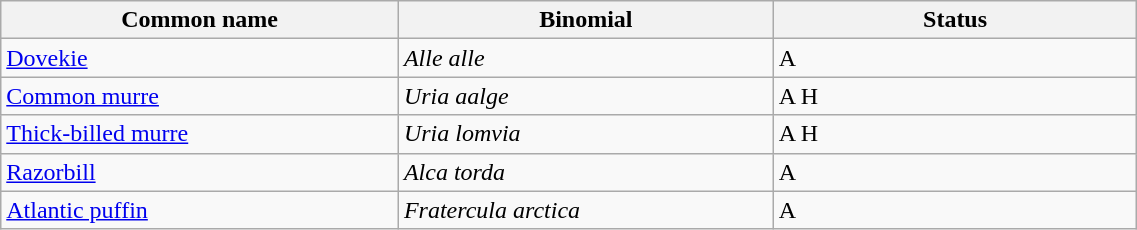<table width=60% class="wikitable">
<tr>
<th width=35%>Common name</th>
<th width=33%>Binomial</th>
<th width=32%>Status</th>
</tr>
<tr>
<td><a href='#'>Dovekie</a></td>
<td><em>Alle alle</em></td>
<td>A</td>
</tr>
<tr>
<td><a href='#'>Common murre</a></td>
<td><em>Uria aalge</em></td>
<td>A H</td>
</tr>
<tr>
<td><a href='#'>Thick-billed murre</a></td>
<td><em>Uria lomvia</em></td>
<td>A H</td>
</tr>
<tr>
<td><a href='#'>Razorbill</a></td>
<td><em>Alca torda</em></td>
<td>A</td>
</tr>
<tr>
<td><a href='#'>Atlantic puffin</a></td>
<td><em>Fratercula arctica</em></td>
<td>A</td>
</tr>
</table>
